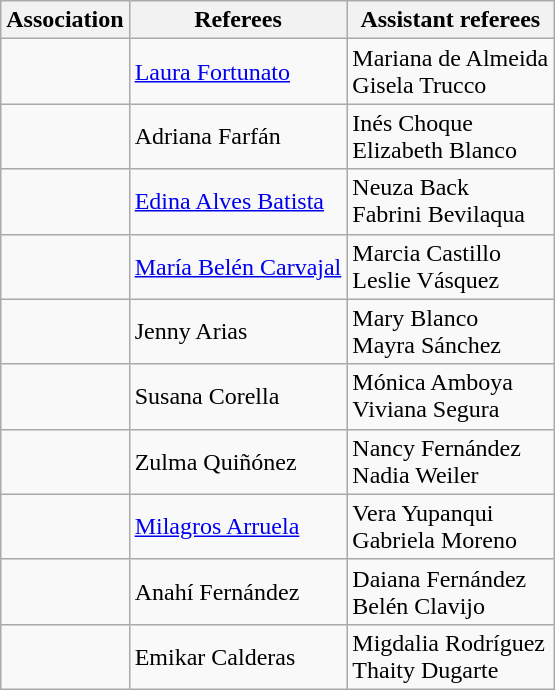<table class="wikitable">
<tr>
<th>Association</th>
<th>Referees</th>
<th>Assistant referees</th>
</tr>
<tr>
<td></td>
<td><a href='#'>Laura Fortunato</a></td>
<td>Mariana de Almeida<br>Gisela Trucco</td>
</tr>
<tr>
<td></td>
<td>Adriana Farfán</td>
<td>Inés Choque<br>Elizabeth Blanco</td>
</tr>
<tr>
<td></td>
<td><a href='#'>Edina Alves Batista</a></td>
<td>Neuza Back<br>Fabrini Bevilaqua</td>
</tr>
<tr>
<td></td>
<td><a href='#'>María Belén Carvajal</a></td>
<td>Marcia Castillo<br>Leslie Vásquez</td>
</tr>
<tr>
<td></td>
<td>Jenny Arias</td>
<td>Mary Blanco<br>Mayra Sánchez</td>
</tr>
<tr>
<td></td>
<td>Susana Corella</td>
<td>Mónica Amboya<br>Viviana Segura</td>
</tr>
<tr>
<td></td>
<td>Zulma Quiñónez</td>
<td>Nancy Fernández<br>Nadia Weiler</td>
</tr>
<tr>
<td></td>
<td><a href='#'>Milagros Arruela</a></td>
<td>Vera Yupanqui<br>Gabriela Moreno</td>
</tr>
<tr>
<td></td>
<td>Anahí Fernández</td>
<td>Daiana Fernández<br>Belén Clavijo</td>
</tr>
<tr>
<td></td>
<td>Emikar Calderas</td>
<td>Migdalia Rodríguez<br>Thaity Dugarte</td>
</tr>
</table>
